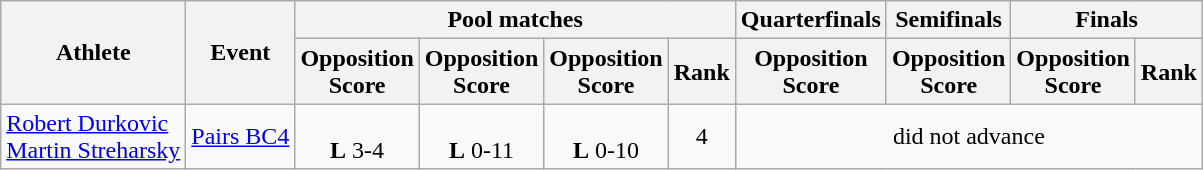<table class=wikitable>
<tr>
<th rowspan="2">Athlete</th>
<th rowspan="2">Event</th>
<th colspan="4">Pool matches</th>
<th>Quarterfinals</th>
<th>Semifinals</th>
<th colspan="2">Finals</th>
</tr>
<tr>
<th>Opposition<br>Score</th>
<th>Opposition<br>Score</th>
<th>Opposition<br>Score</th>
<th>Rank</th>
<th>Opposition<br>Score</th>
<th>Opposition<br>Score</th>
<th>Opposition<br>Score</th>
<th>Rank</th>
</tr>
<tr>
<td align=left><a href='#'>Robert Durkovic</a><br> <a href='#'>Martin Streharsky</a></td>
<td align=left><a href='#'>Pairs BC4</a></td>
<td align=center><br><strong>L</strong> 3-4</td>
<td align=center><br><strong>L</strong> 0-11</td>
<td align=center><br><strong>L</strong> 0-10</td>
<td align=center>4</td>
<td align=center colspan=4>did not advance</td>
</tr>
</table>
